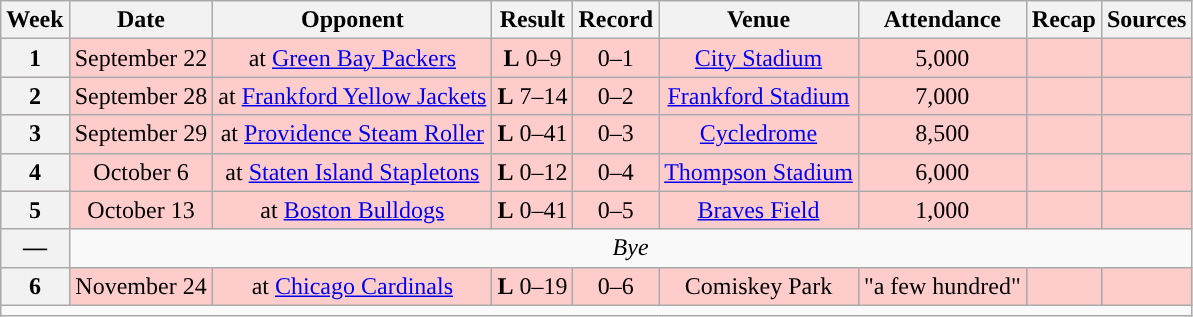<table class="wikitable" style="text-align:center">
<tr>
<th>Week</th>
<th>Date</th>
<th>Opponent</th>
<th>Result</th>
<th>Record</th>
<th>Venue</th>
<th>Attendance</th>
<th>Recap</th>
<th>Sources</th>
</tr>
<tr style="background:#fcc">
<th>1</th>
<td>September 22</td>
<td>at <a href='#'>Green Bay Packers</a></td>
<td><strong>L</strong> 0–9</td>
<td>0–1</td>
<td><a href='#'>City Stadium</a></td>
<td>5,000</td>
<td></td>
<td></td>
</tr>
<tr style="background:#fcc">
<th>2</th>
<td>September 28</td>
<td>at <a href='#'>Frankford Yellow Jackets</a></td>
<td><strong>L</strong> 7–14</td>
<td>0–2</td>
<td><a href='#'>Frankford Stadium</a></td>
<td>7,000</td>
<td></td>
<td></td>
</tr>
<tr style="background:#fcc">
<th>3</th>
<td>September 29</td>
<td>at <a href='#'>Providence Steam Roller</a></td>
<td><strong>L</strong> 0–41</td>
<td>0–3</td>
<td><a href='#'>Cycledrome</a></td>
<td>8,500</td>
<td></td>
<td></td>
</tr>
<tr style="background:#fcc">
<th>4</th>
<td>October 6</td>
<td>at <a href='#'>Staten Island Stapletons</a></td>
<td><strong>L</strong> 0–12</td>
<td>0–4</td>
<td><a href='#'>Thompson Stadium</a></td>
<td>6,000</td>
<td></td>
<td></td>
</tr>
<tr style="background:#fcc">
<th>5</th>
<td>October 13</td>
<td>at <a href='#'>Boston Bulldogs</a></td>
<td><strong>L</strong> 0–41</td>
<td>0–5</td>
<td><a href='#'>Braves Field</a></td>
<td>1,000</td>
<td></td>
<td></td>
</tr>
<tr>
<th>—</th>
<td colspan="8"><em>Bye</em></td>
</tr>
<tr style="background:#fcc">
<th>6</th>
<td>November 24</td>
<td>at <a href='#'>Chicago Cardinals</a></td>
<td><strong>L</strong> 0–19</td>
<td>0–6</td>
<td>Comiskey Park</td>
<td>"a few hundred"</td>
<td></td>
<td></td>
</tr>
<tr>
<td colspan="10"></td>
</tr>
</table>
